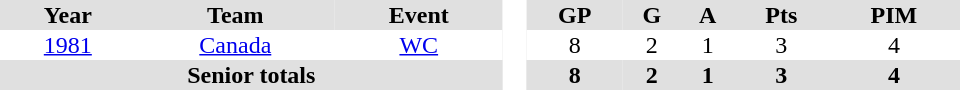<table border="0" cellpadding="1" cellspacing="0" style="text-align:center; width:40em">
<tr ALIGN="center" bgcolor="#e0e0e0">
<th>Year</th>
<th>Team</th>
<th>Event</th>
<th rowspan="99" bgcolor="#ffffff"> </th>
<th>GP</th>
<th>G</th>
<th>A</th>
<th>Pts</th>
<th>PIM</th>
</tr>
<tr>
<td><a href='#'>1981</a></td>
<td><a href='#'>Canada</a></td>
<td><a href='#'>WC</a></td>
<td>8</td>
<td>2</td>
<td>1</td>
<td>3</td>
<td>4</td>
</tr>
<tr bgcolor="#e0e0e0">
<th colspan=3>Senior totals</th>
<th>8</th>
<th>2</th>
<th>1</th>
<th>3</th>
<th>4</th>
</tr>
</table>
